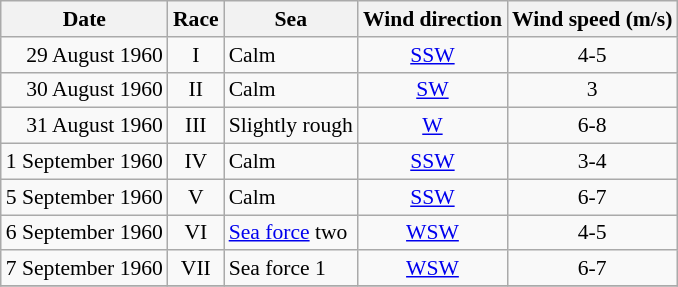<table class="wikitable" style="text-align:right; font-size:90%">
<tr>
<th>Date</th>
<th>Race</th>
<th>Sea</th>
<th>Wind direction</th>
<th>Wind speed (m/s)</th>
</tr>
<tr>
<td>29 August 1960</td>
<td align=center>I</td>
<td align=left>Calm</td>
<td align=center><a href='#'>SSW</a></td>
<td align=center>4-5</td>
</tr>
<tr>
<td>30 August 1960</td>
<td align=center>II</td>
<td align=left>Calm</td>
<td align=center><a href='#'>SW</a></td>
<td align=center>3</td>
</tr>
<tr>
<td>31 August 1960</td>
<td align=center>III</td>
<td align=left>Slightly rough</td>
<td align=center><a href='#'>W</a></td>
<td align=center>6-8</td>
</tr>
<tr>
<td>1 September 1960</td>
<td align=center>IV</td>
<td align=left>Calm</td>
<td align=center><a href='#'>SSW</a></td>
<td align=center>3-4</td>
</tr>
<tr>
<td>5 September 1960</td>
<td align=center>V</td>
<td align=left>Calm</td>
<td align=center><a href='#'>SSW</a></td>
<td align=center>6-7</td>
</tr>
<tr>
<td>6 September 1960</td>
<td align=center>VI</td>
<td align=left><a href='#'>Sea force</a> two</td>
<td align=center><a href='#'>WSW</a></td>
<td align=center>4-5</td>
</tr>
<tr>
<td>7 September 1960</td>
<td align=center>VII</td>
<td align=left>Sea force 1</td>
<td align=center><a href='#'>WSW</a></td>
<td align=center>6-7</td>
</tr>
<tr>
</tr>
</table>
